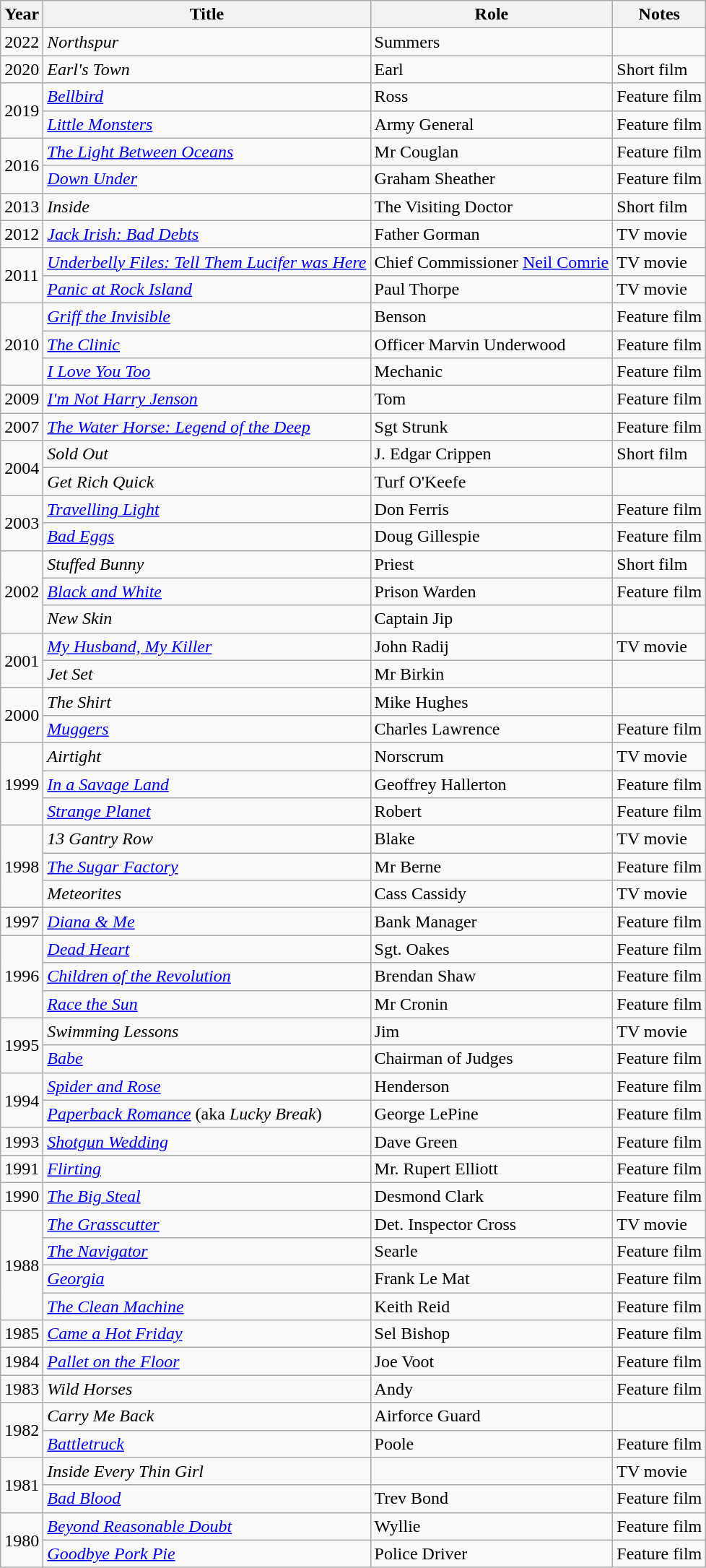<table class="wikitable">
<tr>
<th>Year</th>
<th>Title</th>
<th>Role</th>
<th>Notes</th>
</tr>
<tr>
<td>2022</td>
<td><em>Northspur</em></td>
<td>Summers</td>
<td></td>
</tr>
<tr>
<td>2020</td>
<td><em>Earl's Town</em></td>
<td>Earl</td>
<td>Short film</td>
</tr>
<tr>
<td rowspan="2">2019</td>
<td><em><a href='#'>Bellbird</a></em></td>
<td>Ross</td>
<td>Feature film</td>
</tr>
<tr>
<td><em><a href='#'>Little Monsters</a></em></td>
<td>Army General</td>
<td>Feature film</td>
</tr>
<tr>
<td rowspan="2">2016</td>
<td><em><a href='#'>The Light Between Oceans</a></em></td>
<td>Mr Couglan</td>
<td>Feature film</td>
</tr>
<tr>
<td><em><a href='#'>Down Under</a></em></td>
<td>Graham Sheather</td>
<td>Feature film</td>
</tr>
<tr>
<td>2013</td>
<td><em>Inside</em></td>
<td>The Visiting Doctor</td>
<td>Short film</td>
</tr>
<tr>
<td>2012</td>
<td><em><a href='#'>Jack Irish: Bad Debts</a></em></td>
<td>Father Gorman</td>
<td>TV movie</td>
</tr>
<tr>
<td rowspan="2">2011</td>
<td><em><a href='#'>Underbelly Files: Tell Them Lucifer was Here</a></em></td>
<td>Chief Commissioner <a href='#'>Neil Comrie</a></td>
<td>TV movie</td>
</tr>
<tr>
<td><em><a href='#'>Panic at Rock Island</a></em></td>
<td>Paul Thorpe</td>
<td>TV movie</td>
</tr>
<tr>
<td rowspan="3">2010</td>
<td><em><a href='#'>Griff the Invisible</a></em></td>
<td>Benson</td>
<td>Feature film</td>
</tr>
<tr>
<td><em><a href='#'>The Clinic</a></em></td>
<td>Officer Marvin Underwood</td>
<td>Feature film</td>
</tr>
<tr>
<td><em><a href='#'>I Love You Too</a></em></td>
<td>Mechanic</td>
<td>Feature film</td>
</tr>
<tr>
<td>2009</td>
<td><em><a href='#'>I'm Not Harry Jenson</a></em></td>
<td>Tom</td>
<td>Feature film</td>
</tr>
<tr>
<td>2007</td>
<td><em><a href='#'>The Water Horse: Legend of the Deep</a></em></td>
<td>Sgt Strunk</td>
<td>Feature film</td>
</tr>
<tr>
<td rowspan="2">2004</td>
<td><em>Sold Out</em></td>
<td>J. Edgar Crippen</td>
<td>Short film</td>
</tr>
<tr>
<td><em>Get Rich Quick</em></td>
<td>Turf O'Keefe</td>
<td></td>
</tr>
<tr>
<td rowspan="2">2003</td>
<td><em><a href='#'>Travelling Light</a></em></td>
<td>Don Ferris</td>
<td>Feature film</td>
</tr>
<tr>
<td><em><a href='#'>Bad Eggs</a></em></td>
<td>Doug Gillespie</td>
<td>Feature film</td>
</tr>
<tr>
<td rowspan="3">2002</td>
<td><em>Stuffed Bunny</em></td>
<td>Priest</td>
<td>Short film</td>
</tr>
<tr>
<td><em><a href='#'>Black and White</a></em></td>
<td>Prison Warden</td>
<td>Feature film</td>
</tr>
<tr>
<td><em>New Skin</em></td>
<td>Captain Jip</td>
<td></td>
</tr>
<tr>
<td rowspan="2">2001</td>
<td><em><a href='#'>My Husband, My Killer</a></em></td>
<td>John Radij</td>
<td>TV movie</td>
</tr>
<tr>
<td><em>Jet Set</em></td>
<td>Mr Birkin</td>
<td></td>
</tr>
<tr>
<td rowspan="2">2000</td>
<td><em>The Shirt</em></td>
<td>Mike Hughes</td>
<td></td>
</tr>
<tr>
<td><em><a href='#'>Muggers</a></em></td>
<td>Charles Lawrence</td>
<td>Feature film</td>
</tr>
<tr>
<td rowspan="3">1999</td>
<td><em>Airtight</em></td>
<td>Norscrum</td>
<td>TV movie</td>
</tr>
<tr>
<td><em><a href='#'>In a Savage Land</a></em></td>
<td>Geoffrey Hallerton</td>
<td>Feature film</td>
</tr>
<tr>
<td><em><a href='#'>Strange Planet</a></em></td>
<td>Robert</td>
<td>Feature film</td>
</tr>
<tr>
<td rowspan="3">1998</td>
<td><em>13 Gantry Row</em></td>
<td>Blake</td>
<td>TV movie</td>
</tr>
<tr>
<td><em><a href='#'>The Sugar Factory</a></em></td>
<td>Mr Berne</td>
<td>Feature film</td>
</tr>
<tr>
<td><em>Meteorites</em></td>
<td>Cass Cassidy</td>
<td>TV movie</td>
</tr>
<tr>
<td>1997</td>
<td><em><a href='#'>Diana & Me</a></em></td>
<td>Bank Manager</td>
<td>Feature film</td>
</tr>
<tr>
<td rowspan="3">1996</td>
<td><em><a href='#'>Dead Heart</a></em></td>
<td>Sgt. Oakes</td>
<td>Feature film</td>
</tr>
<tr>
<td><em><a href='#'>Children of the Revolution</a></em></td>
<td>Brendan Shaw</td>
<td>Feature film</td>
</tr>
<tr>
<td><em><a href='#'>Race the Sun</a></em></td>
<td>Mr Cronin</td>
<td>Feature film</td>
</tr>
<tr>
<td rowspan="2">1995</td>
<td><em>Swimming Lessons</em></td>
<td>Jim</td>
<td>TV movie</td>
</tr>
<tr>
<td><em><a href='#'>Babe</a></em></td>
<td>Chairman of Judges</td>
<td>Feature film</td>
</tr>
<tr>
<td rowspan="2">1994</td>
<td><em><a href='#'>Spider and Rose</a></em></td>
<td>Henderson</td>
<td>Feature film</td>
</tr>
<tr>
<td><em><a href='#'>Paperback Romance</a></em> (aka <em>Lucky Break</em>)</td>
<td>George LePine</td>
<td>Feature film</td>
</tr>
<tr>
<td>1993</td>
<td><em><a href='#'>Shotgun Wedding</a></em></td>
<td>Dave Green</td>
<td>Feature film</td>
</tr>
<tr>
<td>1991</td>
<td><em><a href='#'>Flirting</a></em></td>
<td>Mr. Rupert Elliott</td>
<td>Feature film</td>
</tr>
<tr>
<td>1990</td>
<td><em><a href='#'>The Big Steal</a></em></td>
<td>Desmond Clark</td>
<td>Feature film</td>
</tr>
<tr>
<td rowspan="4">1988</td>
<td><em><a href='#'>The Grasscutter</a></em></td>
<td>Det. Inspector Cross</td>
<td>TV movie</td>
</tr>
<tr>
<td><em><a href='#'>The Navigator</a></em></td>
<td>Searle</td>
<td>Feature film</td>
</tr>
<tr>
<td><em><a href='#'>Georgia</a></em></td>
<td>Frank Le Mat</td>
<td>Feature film</td>
</tr>
<tr>
<td><em><a href='#'>The Clean Machine</a></em></td>
<td>Keith Reid</td>
<td>Feature film</td>
</tr>
<tr>
<td>1985</td>
<td><em><a href='#'>Came a Hot Friday</a></em></td>
<td>Sel Bishop</td>
<td>Feature film</td>
</tr>
<tr>
<td>1984</td>
<td><em><a href='#'>Pallet on the Floor</a></em></td>
<td>Joe Voot</td>
<td>Feature film</td>
</tr>
<tr>
<td>1983</td>
<td><em>Wild Horses</em></td>
<td>Andy</td>
<td>Feature film</td>
</tr>
<tr>
<td rowspan="2">1982</td>
<td><em>Carry Me Back</em></td>
<td>Airforce Guard</td>
<td></td>
</tr>
<tr>
<td><em><a href='#'>Battletruck</a></em></td>
<td>Poole</td>
<td>Feature film</td>
</tr>
<tr>
<td rowspan="2">1981</td>
<td><em>Inside Every Thin Girl</em></td>
<td></td>
<td>TV movie</td>
</tr>
<tr>
<td><em><a href='#'>Bad Blood</a></em></td>
<td>Trev Bond</td>
<td>Feature film</td>
</tr>
<tr>
<td rowspan="2">1980</td>
<td><em><a href='#'>Beyond Reasonable Doubt</a></em></td>
<td>Wyllie</td>
<td>Feature film</td>
</tr>
<tr>
<td><em><a href='#'>Goodbye Pork Pie</a></em></td>
<td>Police Driver</td>
<td>Feature film</td>
</tr>
</table>
